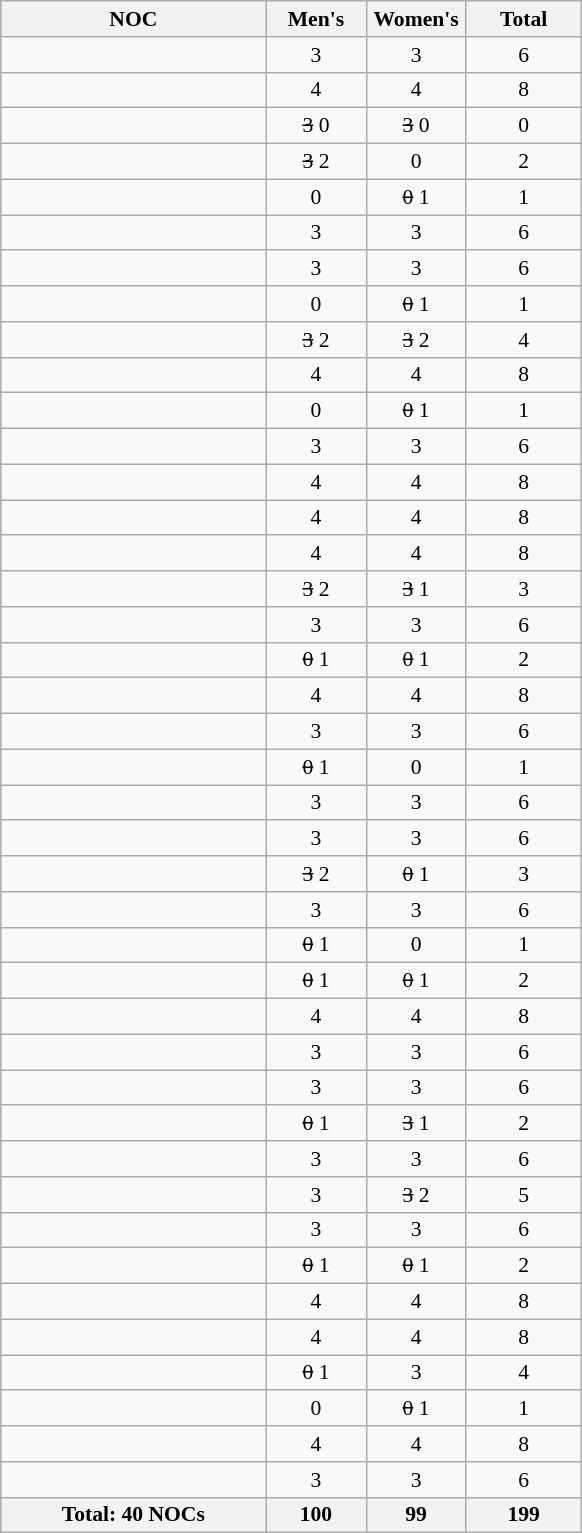<table class="wikitable" style="text-align:center; font-size:90%">
<tr>
<th width=170 align=left>NOC</th>
<th width=60>Men's</th>
<th width=60>Women's</th>
<th width=70>Total</th>
</tr>
<tr>
<td align=left></td>
<td>3</td>
<td>3</td>
<td>6</td>
</tr>
<tr>
<td align=left></td>
<td>4</td>
<td>4</td>
<td>8</td>
</tr>
<tr>
<td align=left><s></s></td>
<td><s>3</s> 0</td>
<td><s>3</s> 0</td>
<td>0</td>
</tr>
<tr>
<td align=left></td>
<td><s>3</s> 2</td>
<td>0</td>
<td>2</td>
</tr>
<tr>
<td align=left></td>
<td>0</td>
<td><s>0</s> 1</td>
<td>1</td>
</tr>
<tr>
<td align=left></td>
<td>3</td>
<td>3</td>
<td>6</td>
</tr>
<tr>
<td align=left></td>
<td>3</td>
<td>3</td>
<td>6</td>
</tr>
<tr>
<td align=left></td>
<td>0</td>
<td><s>0</s> 1</td>
<td>1</td>
</tr>
<tr>
<td align=left></td>
<td><s>3</s> 2</td>
<td><s>3</s> 2</td>
<td>4</td>
</tr>
<tr>
<td align=left></td>
<td>4</td>
<td>4</td>
<td>8</td>
</tr>
<tr>
<td align=left></td>
<td>0</td>
<td><s>0</s> 1</td>
<td>1</td>
</tr>
<tr>
<td align=left></td>
<td>3</td>
<td>3</td>
<td>6</td>
</tr>
<tr>
<td align=left></td>
<td>4</td>
<td>4</td>
<td>8</td>
</tr>
<tr>
<td align=left></td>
<td>4</td>
<td>4</td>
<td>8</td>
</tr>
<tr>
<td align=left></td>
<td>4</td>
<td>4</td>
<td>8</td>
</tr>
<tr>
<td align=left></td>
<td><s>3</s> 2</td>
<td><s>3</s> 1</td>
<td>3</td>
</tr>
<tr>
<td align=left></td>
<td>3</td>
<td>3</td>
<td>6</td>
</tr>
<tr>
<td align=left></td>
<td><s>0</s> 1</td>
<td><s>0</s> 1</td>
<td>2</td>
</tr>
<tr>
<td align=left></td>
<td>4</td>
<td>4</td>
<td>8</td>
</tr>
<tr>
<td align=left></td>
<td>3</td>
<td>3</td>
<td>6</td>
</tr>
<tr>
<td align=left></td>
<td><s>0</s> 1</td>
<td>0</td>
<td>1</td>
</tr>
<tr>
<td align=left></td>
<td>3</td>
<td>3</td>
<td>6</td>
</tr>
<tr>
<td align=left></td>
<td>3</td>
<td>3</td>
<td>6</td>
</tr>
<tr>
<td align=left></td>
<td><s>3</s> 2</td>
<td><s>0</s> 1</td>
<td>3</td>
</tr>
<tr>
<td align=left></td>
<td>3</td>
<td>3</td>
<td>6</td>
</tr>
<tr>
<td align=left></td>
<td><s>0</s> 1</td>
<td>0</td>
<td>1</td>
</tr>
<tr>
<td align=left></td>
<td><s>0</s> 1</td>
<td><s>0</s> 1</td>
<td>2</td>
</tr>
<tr>
<td align=left></td>
<td>4</td>
<td>4</td>
<td>8</td>
</tr>
<tr>
<td align=left></td>
<td>3</td>
<td>3</td>
<td>6</td>
</tr>
<tr>
<td align=left></td>
<td>3</td>
<td>3</td>
<td>6</td>
</tr>
<tr>
<td align=left></td>
<td><s>0</s> 1</td>
<td><s>3</s> 1</td>
<td>2</td>
</tr>
<tr>
<td align=left></td>
<td>3</td>
<td>3</td>
<td>6</td>
</tr>
<tr>
<td align=left></td>
<td>3</td>
<td><s>3</s> 2</td>
<td>5</td>
</tr>
<tr>
<td align=left></td>
<td>3</td>
<td>3</td>
<td>6</td>
</tr>
<tr>
<td align=left></td>
<td><s>0</s> 1</td>
<td><s>0</s> 1</td>
<td>2</td>
</tr>
<tr>
<td align=left></td>
<td>4</td>
<td>4</td>
<td>8</td>
</tr>
<tr>
<td align=left></td>
<td>4</td>
<td>4</td>
<td>8</td>
</tr>
<tr>
<td align=left></td>
<td><s>0</s> 1</td>
<td>3</td>
<td>4</td>
</tr>
<tr>
<td align=left></td>
<td>0</td>
<td><s>0</s> 1</td>
<td>1</td>
</tr>
<tr>
<td align=left></td>
<td>4</td>
<td>4</td>
<td>8</td>
</tr>
<tr>
<td align=left></td>
<td>3</td>
<td>3</td>
<td>6</td>
</tr>
<tr>
<th>Total: 40 NOCs</th>
<th>100</th>
<th>99</th>
<th>199</th>
</tr>
</table>
